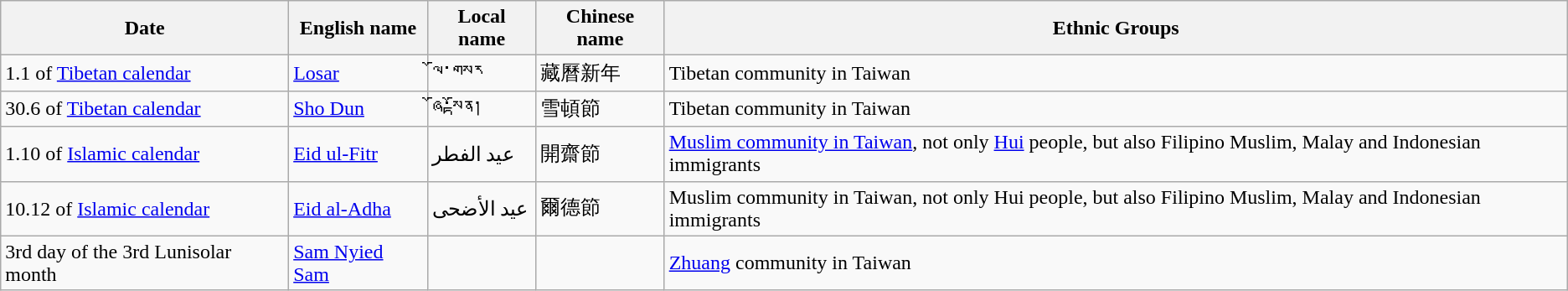<table class="wikitable">
<tr>
<th>Date</th>
<th>English name</th>
<th>Local name</th>
<th>Chinese name</th>
<th>Ethnic Groups</th>
</tr>
<tr>
<td>1.1 of <a href='#'>Tibetan calendar</a></td>
<td><a href='#'>Losar</a></td>
<td>ལོ་གསར</td>
<td>藏曆新年</td>
<td>Tibetan community in Taiwan</td>
</tr>
<tr>
<td>30.6 of <a href='#'>Tibetan calendar</a></td>
<td><a href='#'>Sho Dun</a></td>
<td>ཞོ་སྟོན།</td>
<td>雪頓節</td>
<td>Tibetan community in Taiwan</td>
</tr>
<tr>
<td>1.10 of <a href='#'>Islamic calendar</a></td>
<td><a href='#'>Eid ul-Fitr</a></td>
<td>عيد الفطر</td>
<td>開齋節</td>
<td><a href='#'>Muslim community in Taiwan</a>, not only <a href='#'>Hui</a> people, but also Filipino Muslim, Malay and Indonesian immigrants</td>
</tr>
<tr>
<td>10.12 of <a href='#'>Islamic calendar</a></td>
<td><a href='#'>Eid al-Adha</a></td>
<td>عيد الأضحى</td>
<td>爾德節</td>
<td>Muslim community in Taiwan, not only Hui people, but also Filipino Muslim, Malay and Indonesian immigrants</td>
</tr>
<tr>
<td>3rd day of the 3rd Lunisolar month</td>
<td><a href='#'>Sam Nyied Sam</a></td>
<td></td>
<td></td>
<td><a href='#'>Zhuang</a> community in Taiwan</td>
</tr>
</table>
